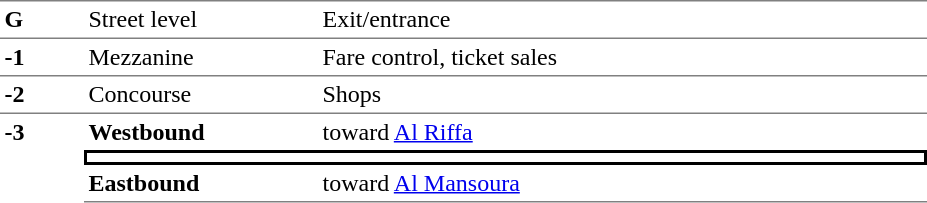<table table border=0 cellspacing=0 cellpadding=3>
<tr>
<td style="border-top:solid 1px gray; border-bottom:solid 1px gray; vertical-align:top;" width=50><strong>G</strong></td>
<td style="border-top:solid 1px gray; border-bottom:solid 1px gray; vertical-align:top;" width=150>Street level</td>
<td style="border-top:solid 1px gray; border-bottom:solid 1px gray; vertical-align:top;" colspan=2 width=400>Exit/entrance</td>
</tr>
<tr>
<td style="vertical-align:top; border-bottom:solid 1px gray;"><strong>-1</strong></td>
<td style="vertical-align:top; border-bottom:solid 1px gray;">Mezzanine</td>
<td style="vertical-align:top; border-bottom:solid 1px gray;" colspan=2>Fare control, ticket sales</td>
</tr>
<tr>
<td style="vertical-align:top;"><strong>-2</strong></td>
<td style="vertical-align:top;">Concourse</td>
<td style="vertical-align:top;" colspan=2>Shops</td>
</tr>
<tr>
<td rowspan=9 style="border-top:solid 1px gray; vertical-align:top;"><strong>-3</strong></td>
<td style="border-bottom:solid 0px gray; border-top:solid 1px gray;"><strong>Westbound</strong></td>
<td style="border-bottom:solid 0px gray; border-top:solid 1px gray;"> toward <a href='#'>Al Riffa</a></td>
</tr>
<tr>
<td style="border-top:solid 2px black;border-right:solid 2px black;border-left:solid 2px black;border-bottom:solid 2px black;text-align:center;" colspan=2></td>
</tr>
<tr>
<td style="border-bottom:solid 1px gray;"><strong>Eastbound</strong></td>
<td style="border-bottom:solid 1px gray;"> toward <a href='#'>Al Mansoura</a></td>
</tr>
</table>
